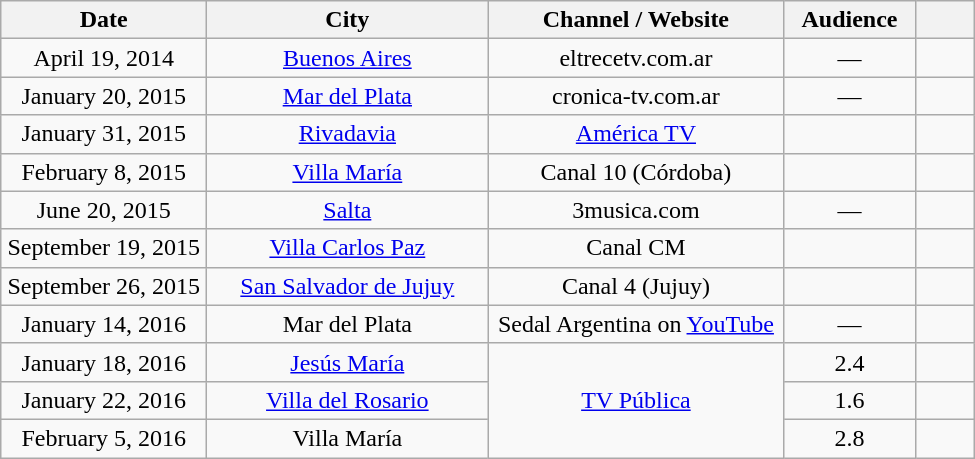<table class="wikitable" style="text-align:center;">
<tr>
<th style="width:130px;">Date</th>
<th style="width:180px;">City</th>
<th style="width:190px;">Channel / Website</th>
<th style="width:80px;">Audience</th>
<th scope="col" style="width:2em;"></th>
</tr>
<tr>
<td>April 19, 2014</td>
<td><a href='#'>Buenos Aires</a></td>
<td>eltrecetv.com.ar</td>
<td>—</td>
<td></td>
</tr>
<tr>
<td>January 20, 2015</td>
<td><a href='#'>Mar del Plata</a></td>
<td>cronica-tv.com.ar</td>
<td>—</td>
<td></td>
</tr>
<tr>
<td>January 31, 2015</td>
<td><a href='#'>Rivadavia</a></td>
<td><a href='#'>América TV</a></td>
<td></td>
<td></td>
</tr>
<tr>
<td>February 8, 2015</td>
<td><a href='#'>Villa María</a></td>
<td>Canal 10 (Córdoba)</td>
<td></td>
<td></td>
</tr>
<tr>
<td>June 20, 2015</td>
<td><a href='#'>Salta</a></td>
<td>3musica.com</td>
<td>—</td>
<td></td>
</tr>
<tr>
<td>September 19, 2015</td>
<td><a href='#'>Villa Carlos Paz</a></td>
<td>Canal CM</td>
<td></td>
<td></td>
</tr>
<tr>
<td>September 26, 2015</td>
<td><a href='#'>San Salvador de Jujuy</a></td>
<td>Canal 4 (Jujuy)</td>
<td></td>
<td></td>
</tr>
<tr>
<td>January 14, 2016</td>
<td>Mar del Plata</td>
<td>Sedal Argentina on <a href='#'>YouTube</a></td>
<td>—</td>
<td></td>
</tr>
<tr>
<td>January 18, 2016</td>
<td><a href='#'>Jesús María</a></td>
<td rowspan=3><a href='#'>TV Pública</a></td>
<td>2.4</td>
<td></td>
</tr>
<tr>
<td>January 22, 2016</td>
<td><a href='#'>Villa del Rosario</a></td>
<td>1.6</td>
<td></td>
</tr>
<tr>
<td>February 5, 2016</td>
<td>Villa María</td>
<td>2.8</td>
<td></td>
</tr>
</table>
